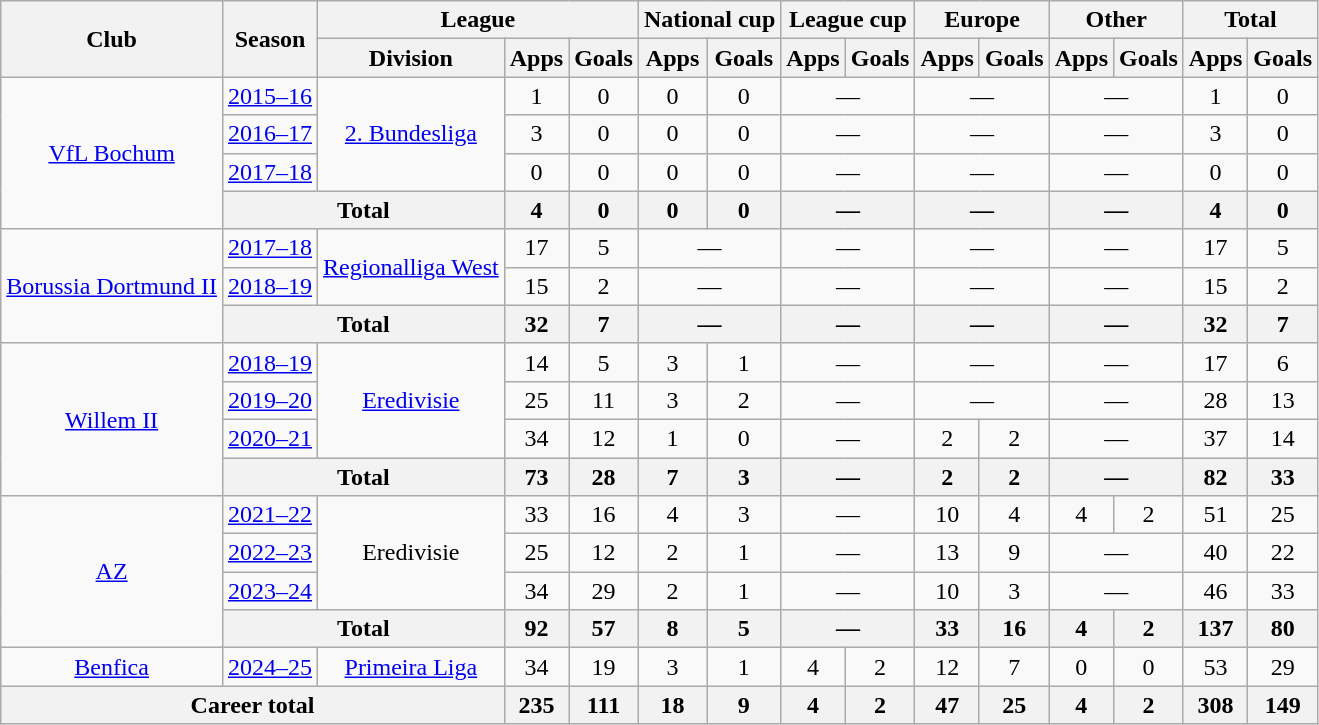<table class="wikitable" style="text-align:center">
<tr>
<th rowspan="2">Club</th>
<th rowspan="2">Season</th>
<th colspan="3">League</th>
<th colspan="2">National cup</th>
<th colspan="2">League cup</th>
<th colspan="2">Europe</th>
<th colspan="2">Other</th>
<th colspan="2">Total</th>
</tr>
<tr>
<th>Division</th>
<th>Apps</th>
<th>Goals</th>
<th>Apps</th>
<th>Goals</th>
<th>Apps</th>
<th>Goals</th>
<th>Apps</th>
<th>Goals</th>
<th>Apps</th>
<th>Goals</th>
<th>Apps</th>
<th>Goals</th>
</tr>
<tr>
<td rowspan="4"><a href='#'>VfL Bochum</a></td>
<td><a href='#'>2015–16</a></td>
<td rowspan="3"><a href='#'>2. Bundesliga</a></td>
<td>1</td>
<td>0</td>
<td>0</td>
<td>0</td>
<td colspan="2">—</td>
<td colspan="2">—</td>
<td colspan="2">—</td>
<td>1</td>
<td>0</td>
</tr>
<tr>
<td><a href='#'>2016–17</a></td>
<td>3</td>
<td>0</td>
<td>0</td>
<td>0</td>
<td colspan="2">—</td>
<td colspan="2">—</td>
<td colspan="2">—</td>
<td>3</td>
<td>0</td>
</tr>
<tr>
<td><a href='#'>2017–18</a></td>
<td>0</td>
<td>0</td>
<td>0</td>
<td>0</td>
<td colspan="2">—</td>
<td colspan="2">—</td>
<td colspan="2">—</td>
<td>0</td>
<td>0</td>
</tr>
<tr>
<th colspan="2">Total</th>
<th>4</th>
<th>0</th>
<th>0</th>
<th>0</th>
<th colspan="2">—</th>
<th colspan="2">—</th>
<th colspan="2">—</th>
<th>4</th>
<th>0</th>
</tr>
<tr>
<td rowspan="3"><a href='#'>Borussia Dortmund II</a></td>
<td><a href='#'>2017–18</a></td>
<td rowspan="2"><a href='#'>Regionalliga West</a></td>
<td>17</td>
<td>5</td>
<td colspan="2">—</td>
<td colspan="2">—</td>
<td colspan="2">—</td>
<td colspan="2">—</td>
<td>17</td>
<td>5</td>
</tr>
<tr>
<td><a href='#'>2018–19</a></td>
<td>15</td>
<td>2</td>
<td colspan="2">—</td>
<td colspan="2">—</td>
<td colspan="2">—</td>
<td colspan="2">—</td>
<td>15</td>
<td>2</td>
</tr>
<tr>
<th colspan="2">Total</th>
<th>32</th>
<th>7</th>
<th colspan="2">—</th>
<th colspan="2">—</th>
<th colspan="2">—</th>
<th colspan="2">—</th>
<th>32</th>
<th>7</th>
</tr>
<tr>
<td rowspan="4"><a href='#'>Willem II</a></td>
<td><a href='#'>2018–19</a></td>
<td rowspan="3"><a href='#'>Eredivisie</a></td>
<td>14</td>
<td>5</td>
<td>3</td>
<td>1</td>
<td colspan="2">—</td>
<td colspan="2">—</td>
<td colspan="2">—</td>
<td>17</td>
<td>6</td>
</tr>
<tr>
<td><a href='#'>2019–20</a></td>
<td>25</td>
<td>11</td>
<td>3</td>
<td>2</td>
<td colspan="2">—</td>
<td colspan="2">—</td>
<td colspan="2">—</td>
<td>28</td>
<td>13</td>
</tr>
<tr>
<td><a href='#'>2020–21</a></td>
<td>34</td>
<td>12</td>
<td>1</td>
<td>0</td>
<td colspan="2">—</td>
<td>2</td>
<td>2</td>
<td colspan="2">—</td>
<td>37</td>
<td>14</td>
</tr>
<tr>
<th colspan="2">Total</th>
<th>73</th>
<th>28</th>
<th>7</th>
<th>3</th>
<th colspan="2">—</th>
<th>2</th>
<th>2</th>
<th colspan="2">—</th>
<th>82</th>
<th>33</th>
</tr>
<tr>
<td rowspan="4"><a href='#'>AZ</a></td>
<td><a href='#'>2021–22</a></td>
<td rowspan="3">Eredivisie</td>
<td>33</td>
<td>16</td>
<td>4</td>
<td>3</td>
<td colspan="2">—</td>
<td>10</td>
<td>4</td>
<td>4</td>
<td>2</td>
<td>51</td>
<td>25</td>
</tr>
<tr>
<td><a href='#'>2022–23</a></td>
<td>25</td>
<td>12</td>
<td>2</td>
<td>1</td>
<td colspan="2">—</td>
<td>13</td>
<td>9</td>
<td colspan="2">—</td>
<td>40</td>
<td>22</td>
</tr>
<tr>
<td><a href='#'>2023–24</a></td>
<td>34</td>
<td>29</td>
<td>2</td>
<td>1</td>
<td colspan="2">—</td>
<td>10</td>
<td>3</td>
<td colspan="2">—</td>
<td>46</td>
<td>33</td>
</tr>
<tr>
<th colspan="2">Total</th>
<th>92</th>
<th>57</th>
<th>8</th>
<th>5</th>
<th colspan="2">—</th>
<th>33</th>
<th>16</th>
<th>4</th>
<th>2</th>
<th>137</th>
<th>80</th>
</tr>
<tr>
<td><a href='#'>Benfica</a></td>
<td><a href='#'>2024–25</a></td>
<td><a href='#'>Primeira Liga</a></td>
<td>34</td>
<td>19</td>
<td>3</td>
<td>1</td>
<td>4</td>
<td>2</td>
<td>12</td>
<td>7</td>
<td>0</td>
<td>0</td>
<td>53</td>
<td>29</td>
</tr>
<tr>
<th colspan="3">Career total</th>
<th>235</th>
<th>111</th>
<th>18</th>
<th>9</th>
<th>4</th>
<th>2</th>
<th>47</th>
<th>25</th>
<th>4</th>
<th>2</th>
<th>308</th>
<th>149</th>
</tr>
</table>
